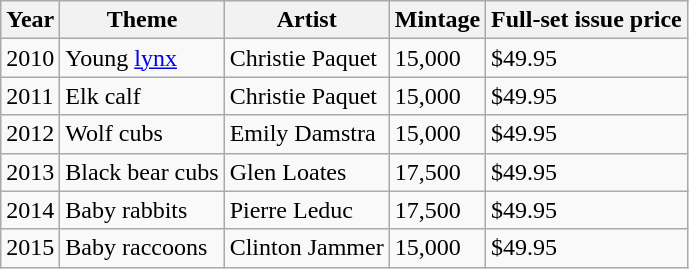<table class="wikitable">
<tr>
<th>Year</th>
<th>Theme</th>
<th>Artist</th>
<th>Mintage</th>
<th>Full-set issue price</th>
</tr>
<tr>
<td>2010</td>
<td>Young <a href='#'>lynx</a></td>
<td>Christie Paquet</td>
<td>15,000</td>
<td>$49.95</td>
</tr>
<tr>
<td>2011</td>
<td>Elk calf</td>
<td>Christie Paquet</td>
<td>15,000</td>
<td>$49.95</td>
</tr>
<tr>
<td>2012</td>
<td>Wolf cubs</td>
<td>Emily Damstra</td>
<td>15,000</td>
<td>$49.95</td>
</tr>
<tr>
<td>2013</td>
<td>Black bear cubs</td>
<td>Glen Loates</td>
<td>17,500</td>
<td>$49.95</td>
</tr>
<tr>
<td>2014</td>
<td>Baby rabbits</td>
<td>Pierre Leduc</td>
<td>17,500</td>
<td>$49.95</td>
</tr>
<tr>
<td>2015</td>
<td>Baby raccoons</td>
<td>Clinton Jammer</td>
<td>15,000</td>
<td>$49.95</td>
</tr>
</table>
